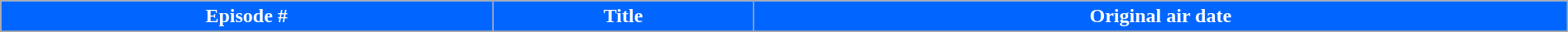<table class="wikitable plainrowheaders" style="width: 100%; margin-right: 0;">
<tr>
<th style="background: #0066ff; color: #ffffff;">Episode #</th>
<th style="background: #0066ff; color: #ffffff;">Title</th>
<th style="background: #0066ff; color: #ffffff;">Original air date</th>
</tr>
<tr>
</tr>
</table>
